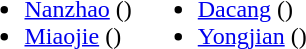<table>
<tr>
<td valign="top"><br><ul><li><a href='#'>Nanzhao</a> ()</li><li><a href='#'>Miaojie</a> ()</li></ul></td>
<td valign="top"><br><ul><li><a href='#'>Dacang</a> ()</li><li><a href='#'>Yongjian</a> ()</li></ul></td>
</tr>
</table>
